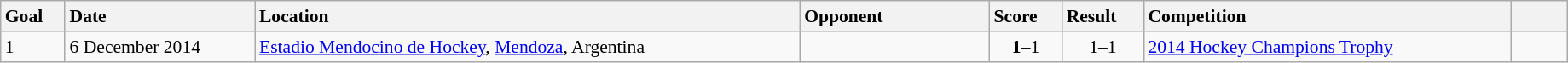<table class="wikitable sortable" style="font-size:90%" width=97%>
<tr>
<th style="width: 25px; text-align: left">Goal</th>
<th style="width: 100px; text-align: left">Date</th>
<th style="width: 300px; text-align: left">Location</th>
<th style="width: 100px; text-align: left">Opponent</th>
<th style="width: 30px; text-align: left">Score</th>
<th style="width: 30px; text-align: left">Result</th>
<th style="width: 200px; text-align: left">Competition</th>
<th style="width: 25px; text-align: left"></th>
</tr>
<tr>
<td>1</td>
<td>6 December 2014</td>
<td><a href='#'>Estadio Mendocino de Hockey</a>, <a href='#'>Mendoza</a>, Argentina</td>
<td></td>
<td align="center"><strong>1</strong>–1</td>
<td align="center">1–1</td>
<td><a href='#'>2014 Hockey Champions Trophy</a></td>
<td></td>
</tr>
</table>
